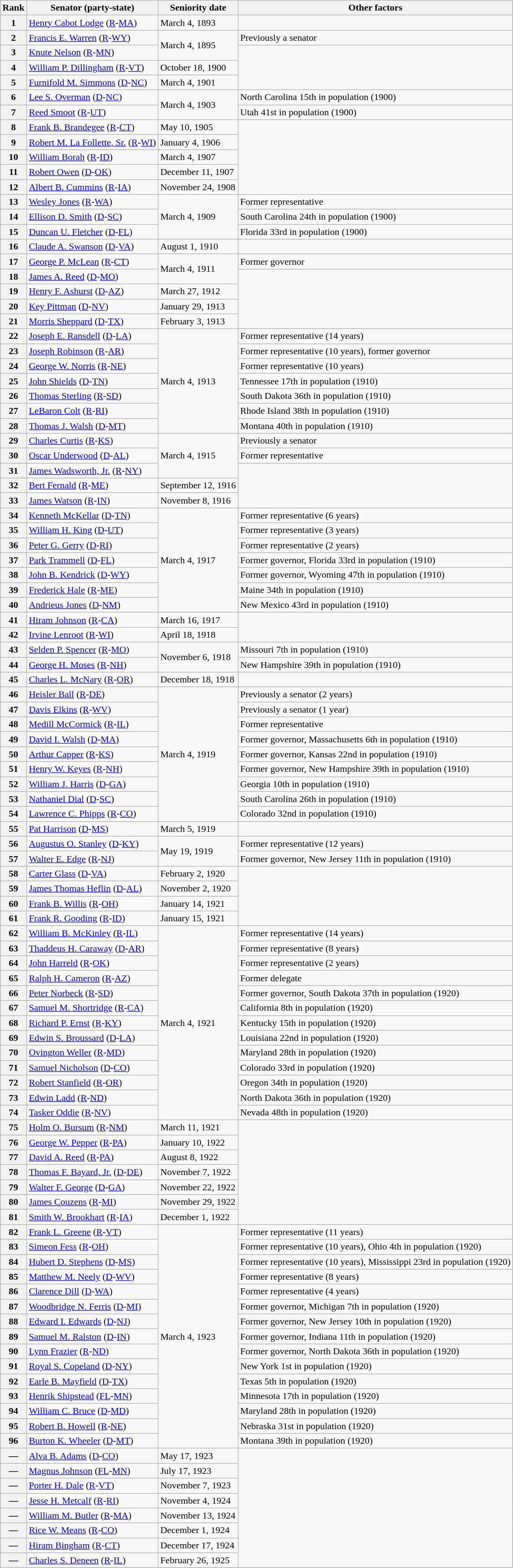<table class=wikitable>
<tr valign=bottom>
<th>Rank</th>
<th>Senator (party-state)</th>
<th>Seniority date</th>
<th>Other factors</th>
</tr>
<tr>
<th>1</th>
<td><a href='#'>Henry Cabot Lodge</a> (<a href='#'>R</a>-<a href='#'>MA</a>)</td>
<td>March 4, 1893</td>
<td></td>
</tr>
<tr>
<th>2</th>
<td><a href='#'>Francis E. Warren</a> (<a href='#'>R</a>-<a href='#'>WY</a>)</td>
<td rowspan=2>March 4, 1895</td>
<td>Previously a senator</td>
</tr>
<tr>
<th>3</th>
<td><a href='#'>Knute Nelson</a> (<a href='#'>R</a>-<a href='#'>MN</a>)</td>
<td rowspan=3> </td>
</tr>
<tr>
<th>4</th>
<td><a href='#'>William P. Dillingham</a> (<a href='#'>R</a>-<a href='#'>VT</a>)</td>
<td>October 18, 1900</td>
</tr>
<tr>
<th>5</th>
<td><a href='#'>Furnifold M. Simmons</a> (<a href='#'>D</a>-<a href='#'>NC</a>)</td>
<td>March 4, 1901</td>
</tr>
<tr>
<th>6</th>
<td><a href='#'>Lee S. Overman</a> (<a href='#'>D</a>-<a href='#'>NC</a>)</td>
<td rowspan=2>March 4, 1903</td>
<td>North Carolina 15th in population (1900)</td>
</tr>
<tr>
<th>7</th>
<td><a href='#'>Reed Smoot</a> (<a href='#'>R</a>-<a href='#'>UT</a>)</td>
<td>Utah 41st in population (1900)</td>
</tr>
<tr>
<th>8</th>
<td><a href='#'>Frank B. Brandegee</a> (<a href='#'>R</a>-<a href='#'>CT</a>)</td>
<td>May 10, 1905</td>
<td rowspan=5> </td>
</tr>
<tr>
<th>9</th>
<td><a href='#'>Robert M. La Follette, Sr.</a> (<a href='#'>R</a>-<a href='#'>WI</a>)</td>
<td>January 4, 1906</td>
</tr>
<tr>
<th>10</th>
<td><a href='#'>William Borah</a> (<a href='#'>R</a>-<a href='#'>ID</a>)</td>
<td>March 4, 1907</td>
</tr>
<tr>
<th>11</th>
<td><a href='#'>Robert Owen</a> (<a href='#'>D</a>-<a href='#'>OK</a>)</td>
<td>December 11, 1907</td>
</tr>
<tr>
<th>12</th>
<td><a href='#'>Albert B. Cummins</a> (<a href='#'>R</a>-<a href='#'>IA</a>)</td>
<td>November 24, 1908</td>
</tr>
<tr>
<th>13</th>
<td><a href='#'>Wesley Jones</a> (<a href='#'>R</a>-<a href='#'>WA</a>)</td>
<td rowspan=3>March 4, 1909</td>
<td>Former representative</td>
</tr>
<tr>
<th>14</th>
<td><a href='#'>Ellison D. Smith</a> (<a href='#'>D</a>-<a href='#'>SC</a>)</td>
<td>South Carolina 24th in population (1900)</td>
</tr>
<tr>
<th>15</th>
<td><a href='#'>Duncan U. Fletcher</a> (<a href='#'>D</a>-<a href='#'>FL</a>)</td>
<td>Florida 33rd in population (1900)</td>
</tr>
<tr>
<th>16</th>
<td><a href='#'>Claude A. Swanson</a> (<a href='#'>D</a>-<a href='#'>VA</a>)</td>
<td>August 1, 1910</td>
<td></td>
</tr>
<tr>
<th>17</th>
<td><a href='#'>George P. McLean</a> (<a href='#'>R</a>-<a href='#'>CT</a>)</td>
<td rowspan=2>March 4, 1911</td>
<td>Former governor</td>
</tr>
<tr>
<th>18</th>
<td><a href='#'>James A. Reed</a> (<a href='#'>D</a>-<a href='#'>MO</a>)</td>
<td rowspan=4> </td>
</tr>
<tr>
<th>19</th>
<td><a href='#'>Henry F. Ashurst</a> (<a href='#'>D</a>-<a href='#'>AZ</a>)</td>
<td>March 27, 1912</td>
</tr>
<tr>
<th>20</th>
<td><a href='#'>Key Pittman</a> (<a href='#'>D</a>-<a href='#'>NV</a>)</td>
<td>January 29, 1913</td>
</tr>
<tr>
<th>21</th>
<td><a href='#'>Morris Sheppard</a> (<a href='#'>D</a>-<a href='#'>TX</a>)</td>
<td>February 3, 1913</td>
</tr>
<tr>
<th>22</th>
<td><a href='#'>Joseph E. Ransdell</a> (<a href='#'>D</a>-<a href='#'>LA</a>)</td>
<td rowspan=7>March 4, 1913</td>
<td>Former representative (14 years)</td>
</tr>
<tr>
<th>23</th>
<td><a href='#'>Joseph Robinson</a> (<a href='#'>R</a>-<a href='#'>AR</a>)</td>
<td>Former representative (10 years), former governor</td>
</tr>
<tr>
<th>24</th>
<td><a href='#'>George W. Norris</a> (<a href='#'>R</a>-<a href='#'>NE</a>)</td>
<td>Former representative (10 years)</td>
</tr>
<tr>
<th>25</th>
<td><a href='#'>John Shields</a> (<a href='#'>D</a>-<a href='#'>TN</a>)</td>
<td>Tennessee 17th in population (1910)</td>
</tr>
<tr>
<th>26</th>
<td><a href='#'>Thomas Sterling</a> (<a href='#'>R</a>-<a href='#'>SD</a>)</td>
<td>South Dakota 36th in population (1910)</td>
</tr>
<tr>
<th>27</th>
<td><a href='#'>LeBaron Colt</a> (<a href='#'>R</a>-<a href='#'>RI</a>)</td>
<td>Rhode Island 38th in population (1910)</td>
</tr>
<tr>
<th>28</th>
<td><a href='#'>Thomas J. Walsh</a> (<a href='#'>D</a>-<a href='#'>MT</a>)</td>
<td>Montana 40th in population (1910)</td>
</tr>
<tr>
<th>29</th>
<td><a href='#'>Charles Curtis</a> (<a href='#'>R</a>-<a href='#'>KS</a>)</td>
<td rowspan=3>March 4, 1915</td>
<td>Previously a senator</td>
</tr>
<tr>
<th>30</th>
<td><a href='#'>Oscar Underwood</a> (<a href='#'>D</a>-<a href='#'>AL</a>)</td>
<td>Former representative</td>
</tr>
<tr>
<th>31</th>
<td><a href='#'>James Wadsworth, Jr.</a> (<a href='#'>R</a>-<a href='#'>NY</a>)</td>
<td rowspan=3> </td>
</tr>
<tr>
<th>32</th>
<td><a href='#'>Bert Fernald</a> (<a href='#'>R</a>-<a href='#'>ME</a>)</td>
<td>September 12, 1916</td>
</tr>
<tr>
<th>33</th>
<td><a href='#'>James Watson</a> (<a href='#'>R</a>-<a href='#'>IN</a>)</td>
<td>November 8, 1916</td>
</tr>
<tr>
<th>34</th>
<td><a href='#'>Kenneth McKellar</a> (<a href='#'>D</a>-<a href='#'>TN</a>)</td>
<td rowspan=7>March 4, 1917</td>
<td>Former representative (6 years)</td>
</tr>
<tr>
<th>35</th>
<td><a href='#'>William H. King</a> (<a href='#'>D</a>-<a href='#'>UT</a>)</td>
<td>Former representative (3 years)</td>
</tr>
<tr>
<th>36</th>
<td><a href='#'>Peter G. Gerry</a> (<a href='#'>D</a>-<a href='#'>RI</a>)</td>
<td>Former representative (2 years)</td>
</tr>
<tr>
<th>37</th>
<td><a href='#'>Park Trammell</a> (<a href='#'>D</a>-<a href='#'>FL</a>)</td>
<td>Former governor, Florida 33rd in population (1910)</td>
</tr>
<tr>
<th>38</th>
<td><a href='#'>John B. Kendrick</a> (<a href='#'>D</a>-<a href='#'>WY</a>)</td>
<td>Former governor, Wyoming 47th in population (1910)</td>
</tr>
<tr>
<th>39</th>
<td><a href='#'>Frederick Hale</a> (<a href='#'>R</a>-<a href='#'>ME</a>)</td>
<td>Maine 34th in population (1910)</td>
</tr>
<tr>
<th>40</th>
<td><a href='#'>Andrieus Jones</a> (<a href='#'>D</a>-<a href='#'>NM</a>)</td>
<td>New Mexico 43rd in population (1910)</td>
</tr>
<tr>
<th>41</th>
<td><a href='#'>Hiram Johnson</a> (<a href='#'>R</a>-<a href='#'>CA</a>)</td>
<td>March 16, 1917</td>
<td rowspan=2></td>
</tr>
<tr>
<th>42</th>
<td><a href='#'>Irvine Lenroot</a> (<a href='#'>R</a>-<a href='#'>WI</a>)</td>
<td>April 18, 1918</td>
</tr>
<tr>
<th>43</th>
<td><a href='#'>Selden P. Spencer</a> (<a href='#'>R</a>-<a href='#'>MO</a>)</td>
<td rowspan=2>November 6, 1918</td>
<td>Missouri 7th in population (1910)</td>
</tr>
<tr>
<th>44</th>
<td><a href='#'>George H. Moses</a> (<a href='#'>R</a>-<a href='#'>NH</a>)</td>
<td>New Hampshire 39th in population (1910)</td>
</tr>
<tr>
<th>45</th>
<td><a href='#'>Charles L. McNary</a> (<a href='#'>R</a>-<a href='#'>OR</a>)</td>
<td>December 18, 1918</td>
<td></td>
</tr>
<tr>
<th>46</th>
<td><a href='#'>Heisler Ball</a> (<a href='#'>R</a>-<a href='#'>DE</a>)</td>
<td rowspan=9>March 4, 1919</td>
<td>Previously a senator (2 years)</td>
</tr>
<tr>
<th>47</th>
<td><a href='#'>Davis Elkins</a> (<a href='#'>R</a>-<a href='#'>WV</a>)</td>
<td>Previously a senator (1 year)</td>
</tr>
<tr>
<th>48</th>
<td><a href='#'>Medill McCormick</a> (<a href='#'>R</a>-<a href='#'>IL</a>)</td>
<td>Former representative</td>
</tr>
<tr>
<th>49</th>
<td><a href='#'>David I. Walsh</a> (<a href='#'>D</a>-<a href='#'>MA</a>)</td>
<td>Former governor, Massachusetts 6th in population (1910)</td>
</tr>
<tr>
<th>50</th>
<td><a href='#'>Arthur Capper</a> (<a href='#'>R</a>-<a href='#'>KS</a>)</td>
<td>Former governor, Kansas 22nd in population (1910)</td>
</tr>
<tr>
<th>51</th>
<td><a href='#'>Henry W. Keyes</a> (<a href='#'>R</a>-<a href='#'>NH</a>)</td>
<td>Former governor, New Hampshire 39th in population (1910)</td>
</tr>
<tr>
<th>52</th>
<td><a href='#'>William J. Harris</a> (<a href='#'>D</a>-<a href='#'>GA</a>)</td>
<td>Georgia 10th in population (1910)</td>
</tr>
<tr>
<th>53</th>
<td><a href='#'>Nathaniel Dial</a> (<a href='#'>D</a>-<a href='#'>SC</a>)</td>
<td>South Carolina 26th in population (1910)</td>
</tr>
<tr>
<th>54</th>
<td><a href='#'>Lawrence C. Phipps</a> (<a href='#'>R</a>-<a href='#'>CO</a>)</td>
<td>Colorado 32nd in population (1910)</td>
</tr>
<tr>
<th>55</th>
<td><a href='#'>Pat Harrison</a> (<a href='#'>D</a>-<a href='#'>MS</a>)</td>
<td>March 5, 1919</td>
<td></td>
</tr>
<tr>
<th>56</th>
<td><a href='#'>Augustus O. Stanley</a> (<a href='#'>D</a>-<a href='#'>KY</a>)</td>
<td rowspan=2>May 19, 1919</td>
<td>Former representative (12 years)</td>
</tr>
<tr>
<th>57</th>
<td><a href='#'>Walter E. Edge</a> (<a href='#'>R</a>-<a href='#'>NJ</a>)</td>
<td>Former governor, New Jersey 11th in population (1910)</td>
</tr>
<tr>
<th>58</th>
<td><a href='#'>Carter Glass</a> (<a href='#'>D</a>-<a href='#'>VA</a>)</td>
<td>February 2, 1920</td>
<td rowspan=4></td>
</tr>
<tr>
<th>59</th>
<td><a href='#'>James Thomas Heflin</a> (<a href='#'>D</a>-<a href='#'>AL</a>)</td>
<td>November 2, 1920</td>
</tr>
<tr>
<th>60</th>
<td><a href='#'>Frank B. Willis</a> (<a href='#'>R</a>-<a href='#'>OH</a>)</td>
<td>January 14, 1921</td>
</tr>
<tr>
<th>61</th>
<td><a href='#'>Frank R. Gooding</a> (<a href='#'>R</a>-<a href='#'>ID</a>)</td>
<td>January 15, 1921</td>
</tr>
<tr>
<th>62</th>
<td><a href='#'>William B. McKinley</a> (<a href='#'>R</a>-<a href='#'>IL</a>)</td>
<td rowspan=13>March 4, 1921</td>
<td>Former representative (14 years)</td>
</tr>
<tr>
<th>63</th>
<td><a href='#'>Thaddeus H. Caraway</a> (<a href='#'>D</a>-<a href='#'>AR</a>)</td>
<td>Former representative (8 years)</td>
</tr>
<tr>
<th>64</th>
<td><a href='#'>John Harreld</a> (<a href='#'>R</a>-<a href='#'>OK</a>)</td>
<td>Former representative (2 years)</td>
</tr>
<tr>
<th>65</th>
<td><a href='#'>Ralph H. Cameron</a> (<a href='#'>R</a>-<a href='#'>AZ</a>)</td>
<td>Former delegate</td>
</tr>
<tr>
<th>66</th>
<td><a href='#'>Peter Norbeck</a> (<a href='#'>R</a>-<a href='#'>SD</a>)</td>
<td>Former governor, South Dakota 37th in population (1920)</td>
</tr>
<tr>
<th>67</th>
<td><a href='#'>Samuel M. Shortridge</a> (<a href='#'>R</a>-<a href='#'>CA</a>)</td>
<td>California 8th in population (1920)</td>
</tr>
<tr>
<th>68</th>
<td><a href='#'>Richard P. Ernst</a> (<a href='#'>R</a>-<a href='#'>KY</a>)</td>
<td>Kentucky 15th in population (1920)</td>
</tr>
<tr>
<th>69</th>
<td><a href='#'>Edwin S. Broussard</a> (<a href='#'>D</a>-<a href='#'>LA</a>)</td>
<td>Louisiana 22nd in population (1920)</td>
</tr>
<tr>
<th>70</th>
<td><a href='#'>Ovington Weller</a> (<a href='#'>R</a>-<a href='#'>MD</a>)</td>
<td>Maryland 28th in population (1920)</td>
</tr>
<tr>
<th>71</th>
<td><a href='#'>Samuel Nicholson</a> (<a href='#'>D</a>-<a href='#'>CO</a>)</td>
<td>Colorado 33rd in population (1920)</td>
</tr>
<tr>
<th>72</th>
<td><a href='#'>Robert Stanfield</a> (<a href='#'>R</a>-<a href='#'>OR</a>)</td>
<td>Oregon 34th in population (1920)</td>
</tr>
<tr>
<th>73</th>
<td><a href='#'>Edwin Ladd</a> (<a href='#'>R</a>-<a href='#'>ND</a>)</td>
<td>North Dakota 36th in population (1920)</td>
</tr>
<tr>
<th>74</th>
<td><a href='#'>Tasker Oddie</a> (<a href='#'>R</a>-<a href='#'>NV</a>)</td>
<td>Nevada 48th in population (1920)</td>
</tr>
<tr>
<th>75</th>
<td><a href='#'>Holm O. Bursum</a> (<a href='#'>R</a>-<a href='#'>NM</a>)</td>
<td>March 11, 1921</td>
<td rowspan=7></td>
</tr>
<tr>
<th>76</th>
<td><a href='#'>George W. Pepper</a> (<a href='#'>R</a>-<a href='#'>PA</a>)</td>
<td>January 10, 1922</td>
</tr>
<tr>
<th>77</th>
<td><a href='#'>David A. Reed</a> (<a href='#'>R</a>-<a href='#'>PA</a>)</td>
<td>August 8, 1922</td>
</tr>
<tr>
<th>78</th>
<td><a href='#'>Thomas F. Bayard, Jr.</a> (<a href='#'>D</a>-<a href='#'>DE</a>)</td>
<td>November 7, 1922</td>
</tr>
<tr>
<th>79</th>
<td><a href='#'>Walter F. George</a> (<a href='#'>D</a>-<a href='#'>GA</a>)</td>
<td>November 22, 1922</td>
</tr>
<tr>
<th>80</th>
<td><a href='#'>James Couzens</a> (<a href='#'>R</a>-<a href='#'>MI</a>)</td>
<td>November 29, 1922</td>
</tr>
<tr>
<th>81</th>
<td><a href='#'>Smith W. Brookhart</a> (<a href='#'>R</a>-<a href='#'>IA</a>)</td>
<td>December 1, 1922</td>
</tr>
<tr>
<th>82</th>
<td><a href='#'>Frank L. Greene</a> (<a href='#'>R</a>-<a href='#'>VT</a>)</td>
<td rowspan=15>March 4, 1923</td>
<td>Former representative (11 years)</td>
</tr>
<tr>
<th>83</th>
<td><a href='#'>Simeon Fess</a> (<a href='#'>R</a>-<a href='#'>OH</a>)</td>
<td>Former representative (10 years), Ohio 4th in population (1920)</td>
</tr>
<tr>
<th>84</th>
<td><a href='#'>Hubert D. Stephens</a> (<a href='#'>D</a>-<a href='#'>MS</a>)</td>
<td>Former representative (10 years), Mississippi 23rd in population (1920)</td>
</tr>
<tr>
<th>85</th>
<td><a href='#'>Matthew M. Neely</a> (<a href='#'>D</a>-<a href='#'>WV</a>)</td>
<td>Former representative (8 years)</td>
</tr>
<tr>
<th>86</th>
<td><a href='#'>Clarence Dill</a> (<a href='#'>D</a>-<a href='#'>WA</a>)</td>
<td>Former representative (4 years)</td>
</tr>
<tr>
<th>87</th>
<td><a href='#'>Woodbridge N. Ferris</a> (<a href='#'>D</a>-<a href='#'>MI</a>)</td>
<td>Former governor, Michigan 7th in population (1920)</td>
</tr>
<tr>
<th>88</th>
<td><a href='#'>Edward I. Edwards</a> (<a href='#'>D</a>-<a href='#'>NJ</a>)</td>
<td>Former governor, New Jersey 10th in population (1920)</td>
</tr>
<tr>
<th>89</th>
<td><a href='#'>Samuel M. Ralston</a> (<a href='#'>D</a>-<a href='#'>IN</a>)</td>
<td>Former governor, Indiana 11th in population (1920)</td>
</tr>
<tr>
<th>90</th>
<td><a href='#'>Lynn Frazier</a> (<a href='#'>R</a>-<a href='#'>ND</a>)</td>
<td>Former governor, North Dakota 36th in population (1920)</td>
</tr>
<tr>
<th>91</th>
<td><a href='#'>Royal S. Copeland</a> (<a href='#'>D</a>-<a href='#'>NY</a>)</td>
<td>New York 1st in population (1920)</td>
</tr>
<tr>
<th>92</th>
<td><a href='#'>Earle B. Mayfield</a> (<a href='#'>D</a>-<a href='#'>TX</a>)</td>
<td>Texas 5th in population (1920)</td>
</tr>
<tr>
<th>93</th>
<td><a href='#'>Henrik Shipstead</a> (<a href='#'>FL</a>-<a href='#'>MN</a>)</td>
<td>Minnesota 17th in population (1920)</td>
</tr>
<tr>
<th>94</th>
<td><a href='#'>William C. Bruce</a> (<a href='#'>D</a>-<a href='#'>MD</a>)</td>
<td>Maryland 28th in population (1920)</td>
</tr>
<tr>
<th>95</th>
<td><a href='#'>Robert B. Howell</a> (<a href='#'>R</a>-<a href='#'>NE</a>)</td>
<td>Nebraska 31st in population (1920)</td>
</tr>
<tr>
<th>96</th>
<td><a href='#'>Burton K. Wheeler</a> (<a href='#'>D</a>-<a href='#'>MT</a>)</td>
<td>Montana 39th in population (1920)</td>
</tr>
<tr>
<th>—</th>
<td><a href='#'>Alva B. Adams</a> (<a href='#'>D</a>-<a href='#'>CO</a>)</td>
<td>May 17, 1923</td>
<td rowspan=8> </td>
</tr>
<tr>
<th>—</th>
<td><a href='#'>Magnus Johnson</a> (<a href='#'>FL</a>-<a href='#'>MN</a>)</td>
<td>July 17, 1923</td>
</tr>
<tr>
<th>—</th>
<td><a href='#'>Porter H. Dale</a> (<a href='#'>R</a>-<a href='#'>VT</a>)</td>
<td>November 7, 1923</td>
</tr>
<tr>
<th>—</th>
<td><a href='#'>Jesse H. Metcalf</a> (<a href='#'>R</a>-<a href='#'>RI</a>)</td>
<td>November 4, 1924</td>
</tr>
<tr>
<th>—</th>
<td><a href='#'>William M. Butler</a> (<a href='#'>R</a>-<a href='#'>MA</a>)</td>
<td>November 13, 1924</td>
</tr>
<tr>
<th>—</th>
<td><a href='#'>Rice W. Means</a> (<a href='#'>R</a>-<a href='#'>CO</a>)</td>
<td>December 1, 1924</td>
</tr>
<tr>
<th>—</th>
<td><a href='#'>Hiram Bingham</a> (<a href='#'>R</a>-<a href='#'>CT</a>)</td>
<td>December 17, 1924</td>
</tr>
<tr>
<th>—</th>
<td><a href='#'>Charles S. Deneen</a> (<a href='#'>R</a>-<a href='#'>IL</a>)</td>
<td>February 26, 1925</td>
</tr>
</table>
